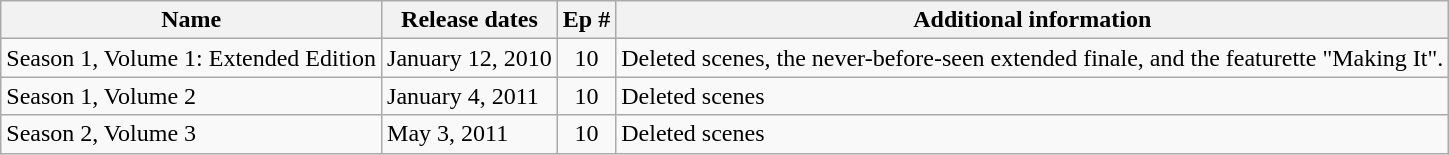<table class="wikitable">
<tr>
<th rowspan="1">Name</th>
<th rowspan="1">Release dates</th>
<th rowspan="1">Ep #</th>
<th rowspan="1">Additional information</th>
</tr>
<tr>
<td>Season 1, Volume 1: Extended Edition</td>
<td>January 12, 2010</td>
<td style="text-align:center;">10</td>
<td>Deleted scenes, the never-before-seen extended finale, and the featurette "Making It".</td>
</tr>
<tr>
<td>Season 1, Volume 2</td>
<td>January 4, 2011</td>
<td style="text-align:center;">10</td>
<td>Deleted scenes</td>
</tr>
<tr>
<td>Season 2, Volume 3</td>
<td>May 3, 2011</td>
<td style="text-align:center;">10</td>
<td>Deleted scenes</td>
</tr>
</table>
